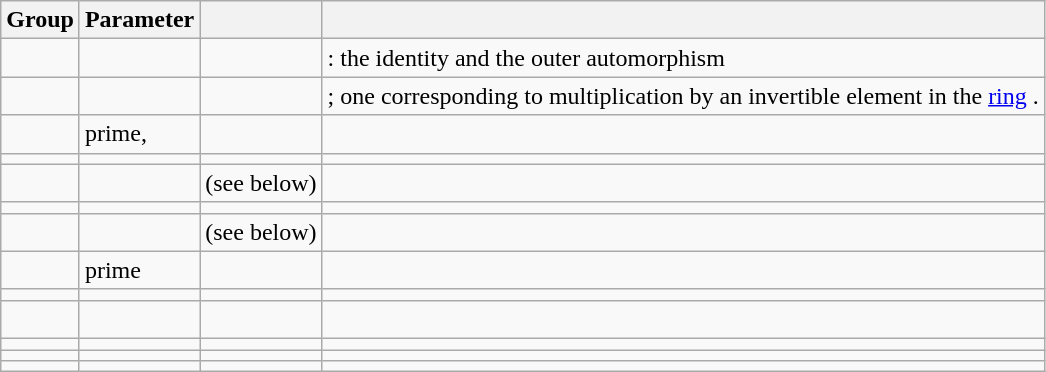<table class="wikitable">
<tr>
<th>Group</th>
<th>Parameter</th>
<th></th>
<th></th>
</tr>
<tr>
<td></td>
<td></td>
<td></td>
<td>: the identity and the outer automorphism </td>
</tr>
<tr>
<td></td>
<td></td>
<td></td>
<td>; one corresponding to multiplication by an invertible element in the <a href='#'>ring</a> .</td>
</tr>
<tr>
<td></td>
<td> prime, </td>
<td></td>
<td></td>
</tr>
<tr>
<td></td>
<td></td>
<td></td>
<td></td>
</tr>
<tr>
<td></td>
<td> </td>
<td> (see below)</td>
<td></td>
</tr>
<tr>
<td></td>
<td></td>
<td></td>
<td></td>
</tr>
<tr>
<td></td>
<td> </td>
<td> (see below)</td>
<td></td>
</tr>
<tr>
<td></td>
<td> prime</td>
<td></td>
<td></td>
</tr>
<tr>
<td></td>
<td></td>
<td></td>
<td></td>
</tr>
<tr>
<td></td>
<td> </td>
<td></td>
<td></td>
</tr>
<tr>
<td></td>
<td></td>
<td></td>
<td></td>
</tr>
<tr>
<td></td>
<td></td>
<td></td>
<td></td>
</tr>
<tr>
<td></td>
<td></td>
<td></td>
<td></td>
</tr>
</table>
